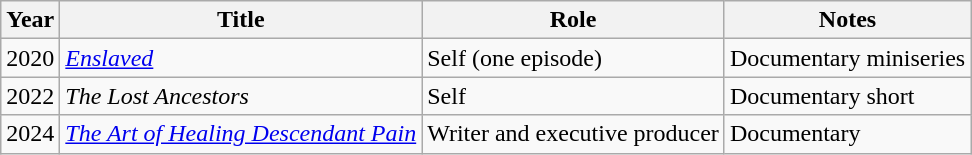<table class="wikitable">
<tr>
<th>Year</th>
<th>Title</th>
<th>Role</th>
<th>Notes</th>
</tr>
<tr>
<td>2020</td>
<td><em><a href='#'>Enslaved</a></em></td>
<td>Self (one episode)</td>
<td>Documentary miniseries</td>
</tr>
<tr>
<td>2022</td>
<td><em>The Lost Ancestors</em></td>
<td>Self</td>
<td>Documentary short</td>
</tr>
<tr>
<td>2024</td>
<td><em><a href='#'>The Art of Healing Descendant Pain</a></em></td>
<td>Writer and executive producer</td>
<td>Documentary</td>
</tr>
</table>
